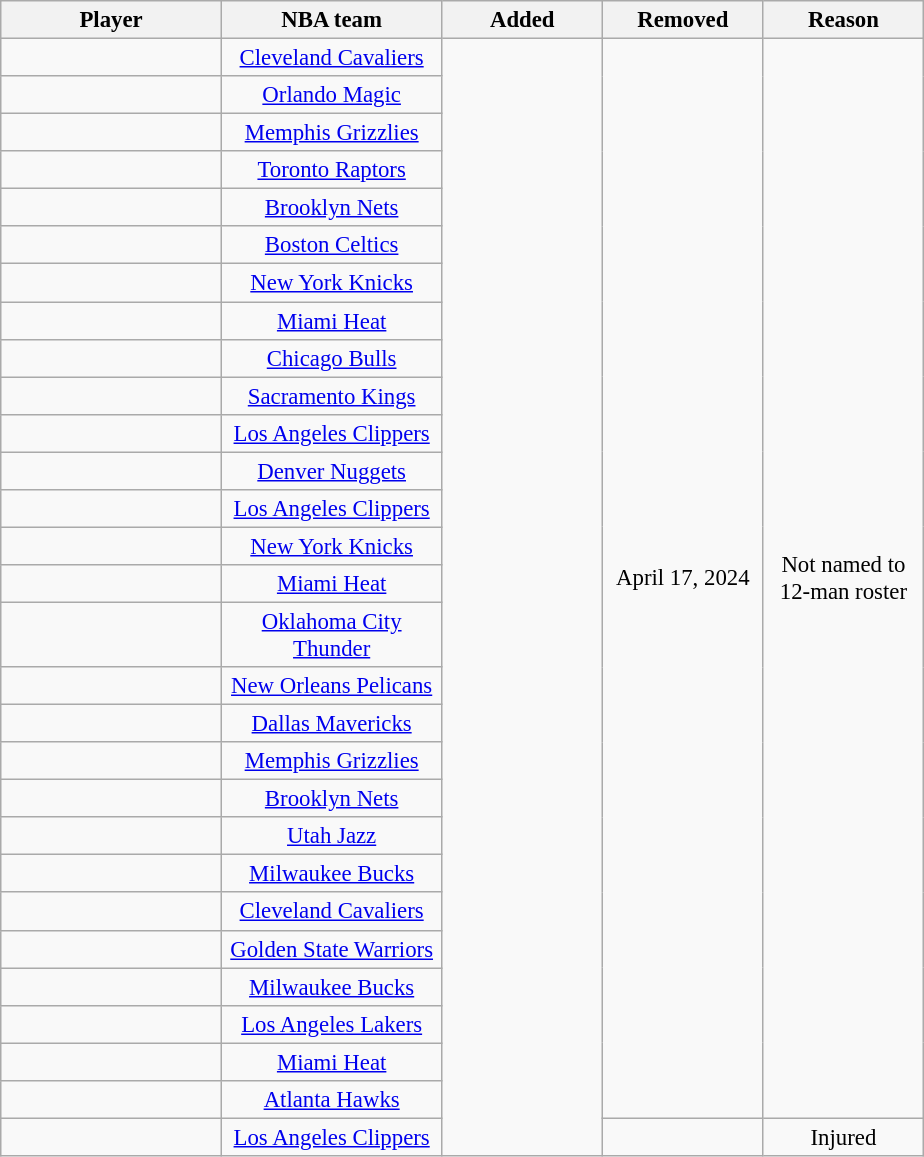<table class="wikitable sortable" style="text-align:center; font-size:95%">
<tr>
<th scope="col" width="140px">Player</th>
<th scope="col" width="140px">NBA team</th>
<th scope="col" width="100px">Added</th>
<th scope="col" width="100px">Removed</th>
<th scope="col" width="100px">Reason</th>
</tr>
<tr>
<td></td>
<td><a href='#'>Cleveland Cavaliers</a></td>
<td rowspan=29></td>
<td rowspan=28>April 17, 2024</td>
<td rowspan="28">Not named to 12-man roster</td>
</tr>
<tr>
<td></td>
<td><a href='#'>Orlando Magic</a></td>
</tr>
<tr>
<td></td>
<td><a href='#'>Memphis Grizzlies</a></td>
</tr>
<tr>
<td></td>
<td><a href='#'>Toronto Raptors</a></td>
</tr>
<tr>
<td></td>
<td><a href='#'>Brooklyn Nets</a></td>
</tr>
<tr>
<td></td>
<td><a href='#'>Boston Celtics</a></td>
</tr>
<tr>
<td></td>
<td><a href='#'>New York Knicks</a></td>
</tr>
<tr>
<td></td>
<td><a href='#'>Miami Heat</a></td>
</tr>
<tr>
<td></td>
<td><a href='#'>Chicago Bulls</a></td>
</tr>
<tr>
<td></td>
<td><a href='#'>Sacramento Kings</a></td>
</tr>
<tr>
<td></td>
<td><a href='#'>Los Angeles Clippers</a></td>
</tr>
<tr>
<td></td>
<td><a href='#'>Denver Nuggets</a></td>
</tr>
<tr>
<td></td>
<td><a href='#'>Los Angeles Clippers</a></td>
</tr>
<tr>
<td></td>
<td><a href='#'>New York Knicks</a></td>
</tr>
<tr>
<td></td>
<td><a href='#'>Miami Heat</a></td>
</tr>
<tr>
<td></td>
<td><a href='#'>Oklahoma City Thunder</a></td>
</tr>
<tr>
<td></td>
<td><a href='#'>New Orleans Pelicans</a></td>
</tr>
<tr>
<td></td>
<td><a href='#'>Dallas Mavericks</a></td>
</tr>
<tr>
<td></td>
<td><a href='#'>Memphis Grizzlies</a></td>
</tr>
<tr>
<td></td>
<td><a href='#'>Brooklyn Nets</a></td>
</tr>
<tr>
<td></td>
<td><a href='#'>Utah Jazz</a></td>
</tr>
<tr>
<td></td>
<td><a href='#'>Milwaukee Bucks</a></td>
</tr>
<tr>
<td></td>
<td><a href='#'>Cleveland Cavaliers</a></td>
</tr>
<tr>
<td></td>
<td><a href='#'>Golden State Warriors</a></td>
</tr>
<tr>
<td></td>
<td><a href='#'>Milwaukee Bucks</a></td>
</tr>
<tr>
<td></td>
<td><a href='#'>Los Angeles Lakers</a></td>
</tr>
<tr>
<td></td>
<td><a href='#'>Miami Heat</a></td>
</tr>
<tr>
<td></td>
<td><a href='#'>Atlanta Hawks</a></td>
</tr>
<tr>
<td></td>
<td><a href='#'>Los Angeles Clippers</a></td>
<td></td>
<td>Injured</td>
</tr>
</table>
